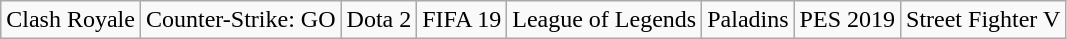<table class="wikitable">
<tr>
<td>Clash Royale</td>
<td>Counter-Strike: GO</td>
<td>Dota 2</td>
<td>FIFA 19</td>
<td>League of Legends</td>
<td>Paladins</td>
<td>PES 2019</td>
<td>Street Fighter V</td>
</tr>
</table>
